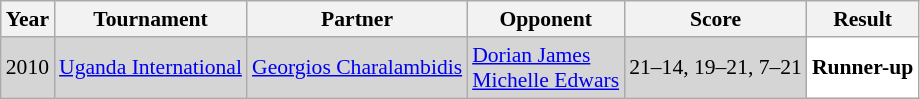<table class="sortable wikitable" style="font-size: 90%;">
<tr>
<th>Year</th>
<th>Tournament</th>
<th>Partner</th>
<th>Opponent</th>
<th>Score</th>
<th>Result</th>
</tr>
<tr style="background:#D5D5D5">
<td align="center">2010</td>
<td align="left"><a href='#'>Uganda International</a></td>
<td align="left"> <a href='#'>Georgios Charalambidis</a></td>
<td align="left"> <a href='#'>Dorian James</a><br> <a href='#'>Michelle Edwars</a></td>
<td align="left">21–14, 19–21, 7–21</td>
<td style="text-align:left; background:white"> <strong>Runner-up</strong></td>
</tr>
</table>
